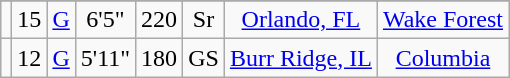<table class="wikitable sortable sortable" style="text-align: center">
<tr align=center>
</tr>
<tr>
<td></td>
<td>15</td>
<td><a href='#'>G</a></td>
<td>6'5"</td>
<td>220</td>
<td>Sr</td>
<td><a href='#'>Orlando, FL</a></td>
<td><a href='#'>Wake Forest</a></td>
</tr>
<tr>
<td></td>
<td>12</td>
<td><a href='#'>G</a></td>
<td>5'11"</td>
<td>180</td>
<td>GS</td>
<td><a href='#'>Burr Ridge, IL</a></td>
<td><a href='#'>Columbia</a></td>
</tr>
</table>
